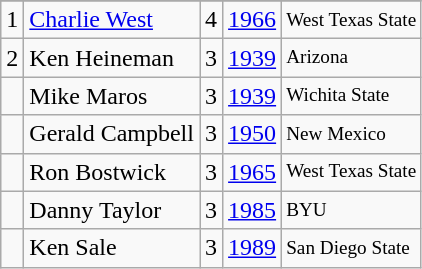<table class="wikitable">
<tr>
</tr>
<tr>
<td>1</td>
<td><a href='#'>Charlie West</a></td>
<td>4</td>
<td><a href='#'>1966</a></td>
<td style="font-size:80%;">West Texas State</td>
</tr>
<tr>
<td>2</td>
<td>Ken Heineman</td>
<td>3</td>
<td><a href='#'>1939</a></td>
<td style="font-size:80%;">Arizona</td>
</tr>
<tr>
<td></td>
<td>Mike Maros</td>
<td>3</td>
<td><a href='#'>1939</a></td>
<td style="font-size:80%;">Wichita State</td>
</tr>
<tr>
<td></td>
<td>Gerald Campbell</td>
<td>3</td>
<td><a href='#'>1950</a></td>
<td style="font-size:80%;">New Mexico</td>
</tr>
<tr>
<td></td>
<td>Ron Bostwick</td>
<td>3</td>
<td><a href='#'>1965</a></td>
<td style="font-size:80%;">West Texas State</td>
</tr>
<tr>
<td></td>
<td>Danny Taylor</td>
<td>3</td>
<td><a href='#'>1985</a></td>
<td style="font-size:80%;">BYU</td>
</tr>
<tr>
<td></td>
<td>Ken Sale</td>
<td>3</td>
<td><a href='#'>1989</a></td>
<td style="font-size:80%;">San Diego State</td>
</tr>
</table>
